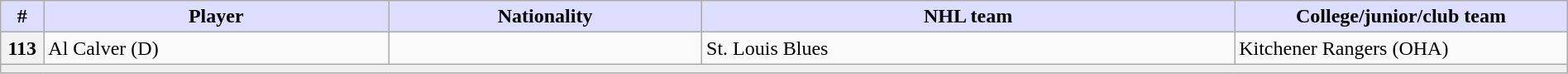<table class="wikitable" style="width: 100%">
<tr>
<th style="background:#ddf; width:2.75%;">#</th>
<th style="background:#ddf; width:22.0%;">Player</th>
<th style="background:#ddf; width:20.0%;">Nationality</th>
<th style="background:#ddf; width:34.0%;">NHL team</th>
<th style="background:#ddf; width:100.0%;">College/junior/club team</th>
</tr>
<tr>
<th>113</th>
<td>Al Calver (D)</td>
<td></td>
<td>St. Louis Blues</td>
<td>Kitchener Rangers (OHA)</td>
</tr>
<tr>
<td align=center colspan="6" bgcolor="#efefef"></td>
</tr>
</table>
